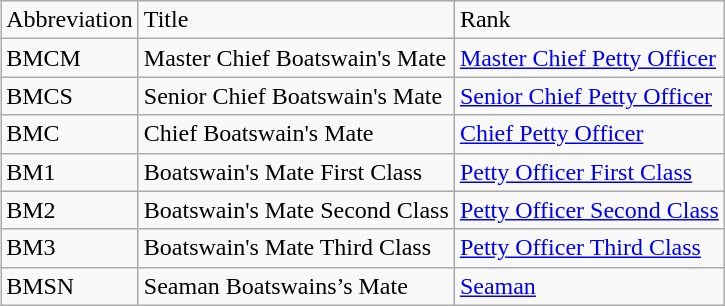<table class="wikitable" style="float:right;">
<tr>
<td>Abbreviation</td>
<td>Title</td>
<td>Rank</td>
</tr>
<tr>
<td>BMCM</td>
<td>Master Chief Boatswain's Mate</td>
<td><a href='#'>Master Chief Petty Officer</a></td>
</tr>
<tr>
<td>BMCS</td>
<td>Senior Chief Boatswain's Mate</td>
<td><a href='#'>Senior Chief Petty Officer</a></td>
</tr>
<tr>
<td>BMC</td>
<td>Chief Boatswain's Mate</td>
<td><a href='#'>Chief Petty Officer</a></td>
</tr>
<tr>
<td>BM1</td>
<td>Boatswain's Mate First Class</td>
<td><a href='#'>Petty Officer First Class</a></td>
</tr>
<tr>
<td>BM2</td>
<td>Boatswain's Mate Second Class</td>
<td><a href='#'>Petty Officer Second Class</a></td>
</tr>
<tr>
<td>BM3</td>
<td>Boatswain's Mate Third Class</td>
<td><a href='#'>Petty Officer Third Class</a></td>
</tr>
<tr>
<td>BMSN</td>
<td>Seaman Boatswains’s Mate</td>
<td><a href='#'>Seaman</a></td>
</tr>
</table>
